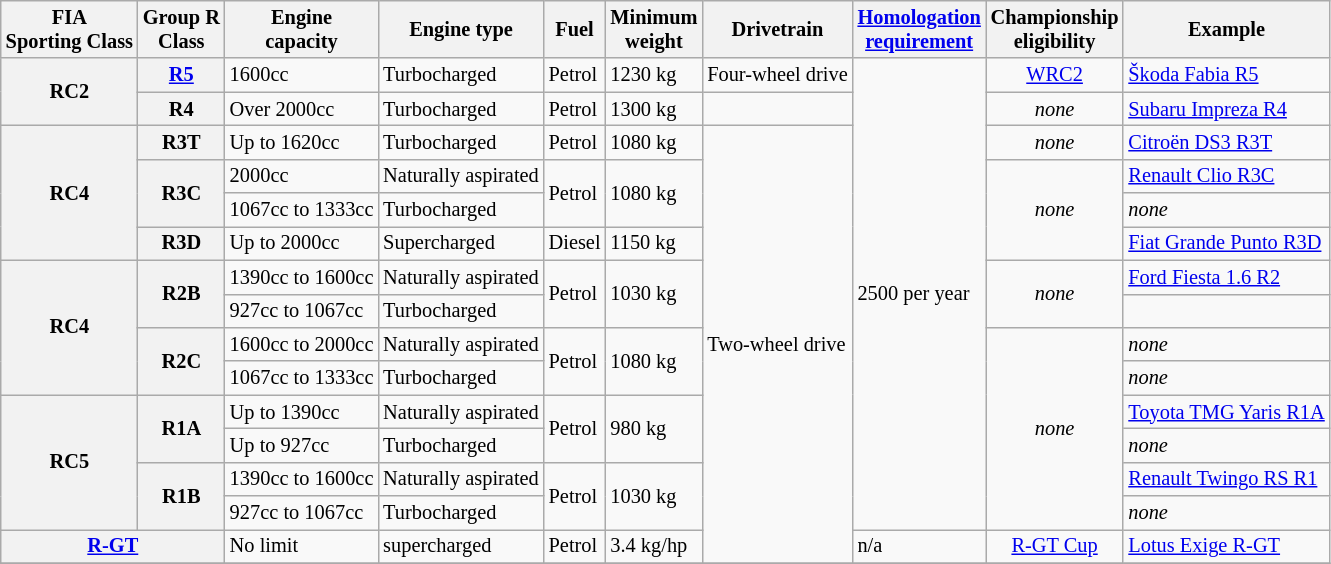<table class="wikitable" style="font-size: 85%">
<tr>
<th>FIA<br>Sporting Class</th>
<th>Group R<br>Class</th>
<th>Engine<br>capacity</th>
<th>Engine type</th>
<th>Fuel</th>
<th>Minimum<br>weight</th>
<th>Drivetrain</th>
<th><a href='#'>Homologation<br>requirement</a></th>
<th>Championship<br>eligibility</th>
<th>Example</th>
</tr>
<tr>
<th rowspan=2>RC2</th>
<th><a href='#'>R5</a></th>
<td>1600cc</td>
<td>Turbocharged</td>
<td>Petrol</td>
<td>1230 kg</td>
<td>Four-wheel drive</td>
<td rowspan="14">2500 per year</td>
<td align="center" nowrap><a href='#'>WRC2</a></td>
<td><a href='#'>Škoda Fabia R5</a></td>
</tr>
<tr>
<th>R4</th>
<td>Over 2000cc</td>
<td>Turbocharged</td>
<td>Petrol</td>
<td>1300 kg</td>
<td></td>
<td align="center"><em>none</em></td>
<td><a href='#'>Subaru Impreza R4</a></td>
</tr>
<tr>
<th rowspan=4>RC4</th>
<th>R3T</th>
<td>Up to 1620cc</td>
<td>Turbocharged</td>
<td>Petrol</td>
<td>1080 kg</td>
<td rowspan="13">Two-wheel drive</td>
<td align="center"><em>none</em></td>
<td><a href='#'>Citroën DS3 R3T</a></td>
</tr>
<tr>
<th rowspan=2>R3C</th>
<td> 2000cc</td>
<td>Naturally aspirated</td>
<td rowspan=2>Petrol</td>
<td rowspan=2>1080 kg</td>
<td rowspan=3 align="center"><em>none</em></td>
<td><a href='#'>Renault Clio R3C</a></td>
</tr>
<tr>
<td>1067cc to 1333cc</td>
<td>Turbocharged</td>
<td><em>none</em></td>
</tr>
<tr>
<th>R3D</th>
<td>Up to 2000cc</td>
<td>Supercharged</td>
<td>Diesel</td>
<td>1150 kg</td>
<td><a href='#'>Fiat Grande Punto R3D</a></td>
</tr>
<tr>
<th rowspan=4>RC4</th>
<th rowspan=2>R2B</th>
<td>1390cc to 1600cc</td>
<td>Naturally aspirated</td>
<td rowspan=2>Petrol</td>
<td rowspan=2>1030 kg</td>
<td rowspan=2 align=center><em>none</em></td>
<td><a href='#'>Ford Fiesta 1.6 R2</a></td>
</tr>
<tr>
<td>927cc to 1067cc</td>
<td>Turbocharged</td>
<td></td>
</tr>
<tr>
<th rowspan=2>R2C</th>
<td>1600cc to 2000cc</td>
<td>Naturally aspirated</td>
<td rowspan=2>Petrol</td>
<td rowspan=2>1080 kg</td>
<td rowspan=6 align=center><em>none</em></td>
<td><em>none</em></td>
</tr>
<tr>
<td>1067cc to 1333cc</td>
<td>Turbocharged</td>
<td><em>none</em></td>
</tr>
<tr>
<th rowspan=4>RC5</th>
<th rowspan=2>R1A</th>
<td>Up to 1390cc</td>
<td>Naturally aspirated</td>
<td rowspan=2>Petrol</td>
<td rowspan=2>980 kg</td>
<td><a href='#'>Toyota TMG Yaris R1A</a></td>
</tr>
<tr>
<td>Up to 927cc</td>
<td>Turbocharged</td>
<td><em>none</em></td>
</tr>
<tr>
<th rowspan=2>R1B</th>
<td>1390cc to 1600cc</td>
<td>Naturally aspirated</td>
<td rowspan=2>Petrol</td>
<td rowspan=2>1030 kg</td>
<td><a href='#'>Renault Twingo RS R1</a></td>
</tr>
<tr>
<td>927cc to 1067cc</td>
<td>Turbocharged</td>
<td><em>none</em></td>
</tr>
<tr>
<th colspan=2><a href='#'>R-GT</a></th>
<td>No limit</td>
<td> supercharged</td>
<td>Petrol</td>
<td>3.4 kg/hp</td>
<td>n/a</td>
<td align="center"><a href='#'>R-GT Cup</a></td>
<td><a href='#'>Lotus Exige R-GT</a></td>
</tr>
<tr>
</tr>
</table>
